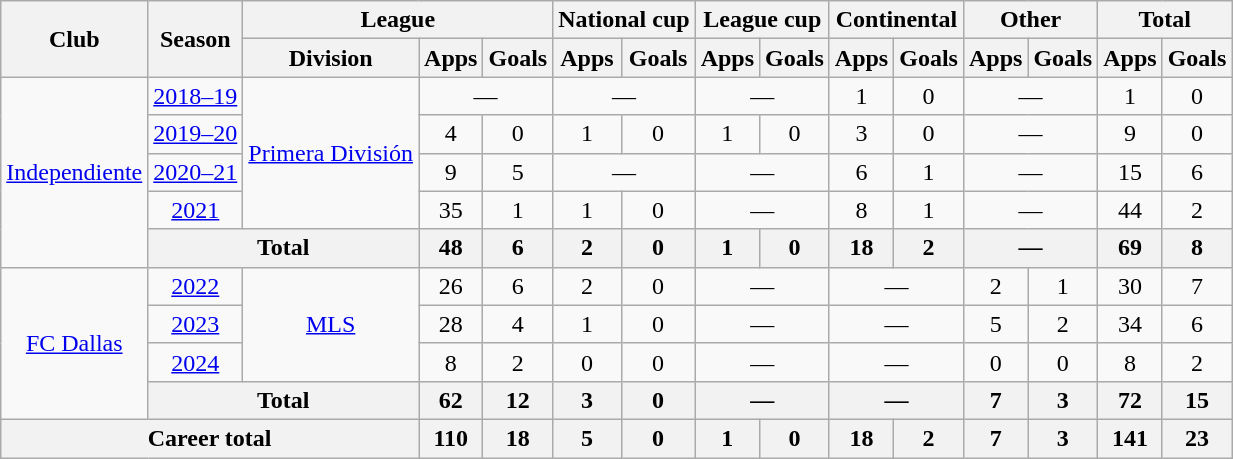<table class="wikitable" style="text-align:center">
<tr>
<th rowspan="2">Club</th>
<th rowspan="2">Season</th>
<th colspan="3">League</th>
<th colspan="2">National cup</th>
<th colspan="2">League cup</th>
<th colspan="2">Continental</th>
<th colspan="2">Other</th>
<th colspan="2">Total</th>
</tr>
<tr>
<th>Division</th>
<th>Apps</th>
<th>Goals</th>
<th>Apps</th>
<th>Goals</th>
<th>Apps</th>
<th>Goals</th>
<th>Apps</th>
<th>Goals</th>
<th>Apps</th>
<th>Goals</th>
<th>Apps</th>
<th>Goals</th>
</tr>
<tr>
<td rowspan="5"><a href='#'>Independiente</a></td>
<td><a href='#'>2018–19</a></td>
<td rowspan="4"><a href='#'>Primera División</a></td>
<td colspan="2">—</td>
<td colspan="2">—</td>
<td colspan="2">—</td>
<td>1</td>
<td>0</td>
<td colspan="2">—</td>
<td>1</td>
<td>0</td>
</tr>
<tr>
<td><a href='#'>2019–20</a></td>
<td>4</td>
<td>0</td>
<td>1</td>
<td>0</td>
<td>1</td>
<td>0</td>
<td>3</td>
<td>0</td>
<td colspan="2">—</td>
<td>9</td>
<td>0</td>
</tr>
<tr>
<td><a href='#'>2020–21</a></td>
<td>9</td>
<td>5</td>
<td colspan="2">—</td>
<td colspan="2">—</td>
<td>6</td>
<td>1</td>
<td colspan="2">—</td>
<td>15</td>
<td>6</td>
</tr>
<tr>
<td><a href='#'>2021</a></td>
<td>35</td>
<td>1</td>
<td>1</td>
<td>0</td>
<td colspan="2">—</td>
<td>8</td>
<td>1</td>
<td colspan="2">—</td>
<td>44</td>
<td>2</td>
</tr>
<tr>
<th colspan="2">Total</th>
<th>48</th>
<th>6</th>
<th>2</th>
<th>0</th>
<th>1</th>
<th>0</th>
<th>18</th>
<th>2</th>
<th colspan="2">—</th>
<th>69</th>
<th>8</th>
</tr>
<tr>
<td rowspan="4"><a href='#'>FC Dallas</a></td>
<td><a href='#'>2022</a></td>
<td rowspan="3"><a href='#'>MLS</a></td>
<td>26</td>
<td>6</td>
<td>2</td>
<td>0</td>
<td colspan="2">—</td>
<td colspan="2">—</td>
<td>2</td>
<td>1</td>
<td>30</td>
<td>7</td>
</tr>
<tr>
<td><a href='#'>2023</a></td>
<td>28</td>
<td>4</td>
<td>1</td>
<td>0</td>
<td colspan="2">—</td>
<td colspan="2">—</td>
<td>5</td>
<td>2</td>
<td>34</td>
<td>6</td>
</tr>
<tr>
<td><a href='#'>2024</a></td>
<td>8</td>
<td>2</td>
<td>0</td>
<td>0</td>
<td colspan="2">—</td>
<td colspan="2">—</td>
<td>0</td>
<td>0</td>
<td>8</td>
<td>2</td>
</tr>
<tr>
<th colspan="2">Total</th>
<th>62</th>
<th>12</th>
<th>3</th>
<th>0</th>
<th colspan="2">—</th>
<th colspan="2">—</th>
<th>7</th>
<th>3</th>
<th>72</th>
<th>15</th>
</tr>
<tr>
<th colspan="3">Career total</th>
<th>110</th>
<th>18</th>
<th>5</th>
<th>0</th>
<th>1</th>
<th>0</th>
<th>18</th>
<th>2</th>
<th>7</th>
<th>3</th>
<th>141</th>
<th>23</th>
</tr>
</table>
